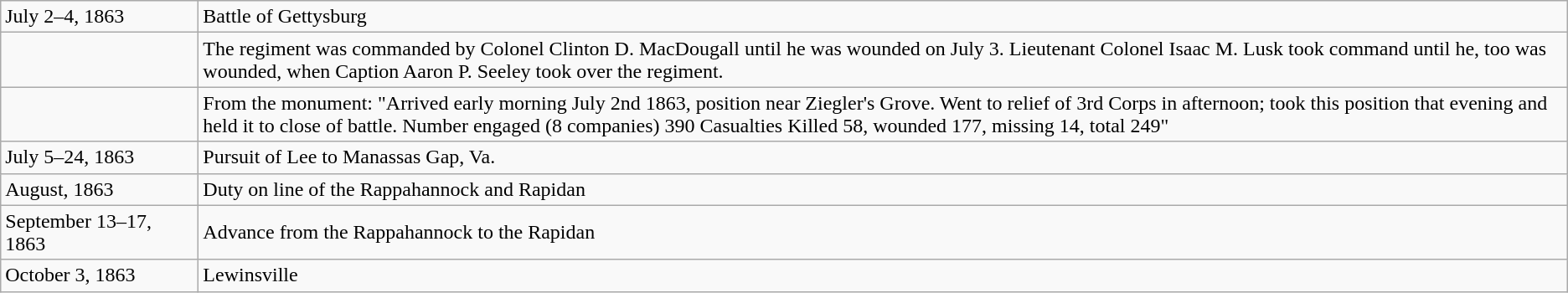<table class="wikitable">
<tr>
<td style="width: 150px;">July 2–4, 1863</td>
<td>Battle of Gettysburg</td>
</tr>
<tr>
<td></td>
<td>The regiment was commanded by Colonel Clinton D. MacDougall until he was wounded on July 3. Lieutenant Colonel Isaac M. Lusk took command until he, too was wounded, when Caption Aaron P. Seeley took over the regiment.</td>
</tr>
<tr>
<td></td>
<td>From the monument: "Arrived early morning July 2nd 1863, position near Ziegler's Grove. Went to relief of 3rd Corps in afternoon; took this position that evening and held it to close of battle.   Number engaged (8 companies) 390 Casualties Killed 58, wounded 177, missing 14, total 249"</td>
</tr>
<tr>
<td>July 5–24, 1863</td>
<td>Pursuit of Lee to Manassas Gap, Va.</td>
</tr>
<tr>
<td>August, 1863</td>
<td>Duty on line of the Rappahannock and Rapidan</td>
</tr>
<tr>
<td>September 13–17, 1863</td>
<td>Advance from the Rappahannock to the Rapidan</td>
</tr>
<tr>
<td>October 3, 1863</td>
<td>Lewinsville</td>
</tr>
</table>
